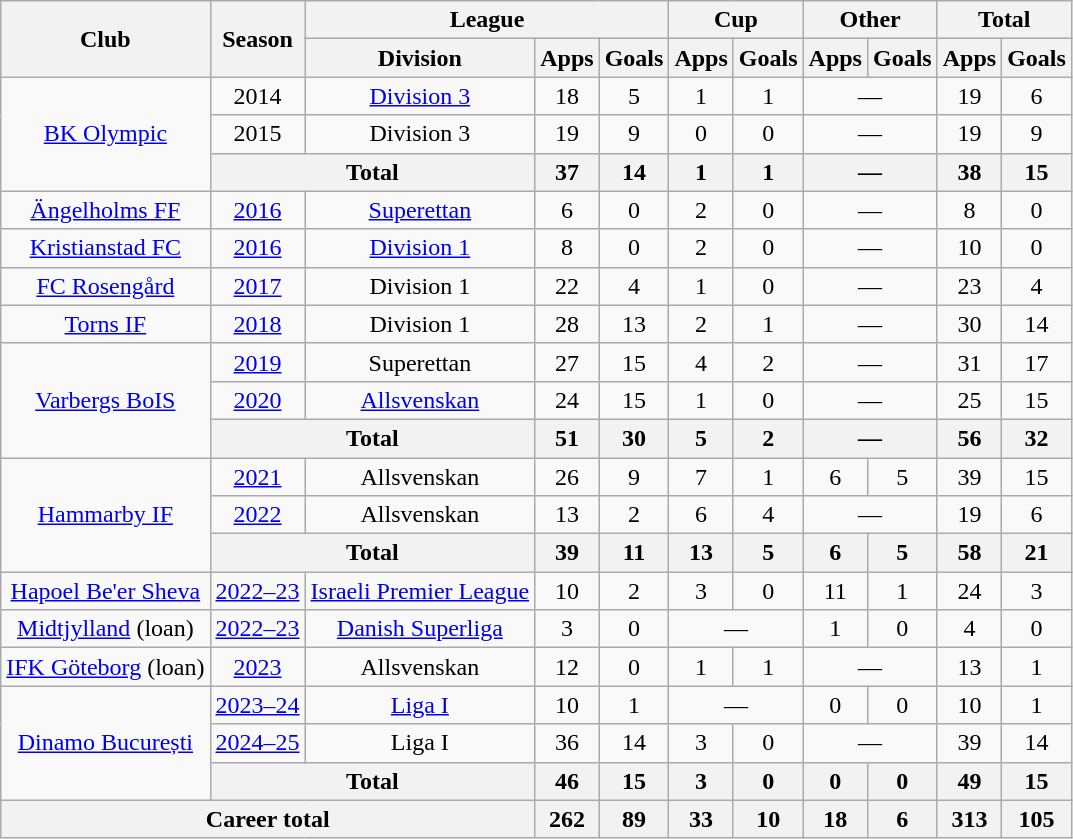<table class="wikitable" style="text-align:center">
<tr>
<th rowspan="2">Club</th>
<th rowspan="2">Season</th>
<th colspan="3">League</th>
<th colspan="2">Cup</th>
<th colspan="2">Other</th>
<th colspan="2">Total</th>
</tr>
<tr>
<th>Division</th>
<th>Apps</th>
<th>Goals</th>
<th>Apps</th>
<th>Goals</th>
<th>Apps</th>
<th>Goals</th>
<th>Apps</th>
<th>Goals</th>
</tr>
<tr>
<td rowspan="3"><a href='#'>BK Olympic</a></td>
<td>2014</td>
<td><a href='#'>Division 3</a></td>
<td>18</td>
<td>5</td>
<td>1</td>
<td>1</td>
<td colspan="2">—</td>
<td>19</td>
<td>6</td>
</tr>
<tr>
<td>2015</td>
<td>Division 3</td>
<td>19</td>
<td>9</td>
<td>0</td>
<td>0</td>
<td colspan="2">—</td>
<td>19</td>
<td>9</td>
</tr>
<tr>
<th colspan="2">Total</th>
<th>37</th>
<th>14</th>
<th>1</th>
<th>1</th>
<th colspan="2">—</th>
<th>38</th>
<th>15</th>
</tr>
<tr>
<td><a href='#'>Ängelholms FF</a></td>
<td><a href='#'>2016</a></td>
<td><a href='#'>Superettan</a></td>
<td>6</td>
<td>0</td>
<td>2</td>
<td>0</td>
<td colspan="2">—</td>
<td>8</td>
<td>0</td>
</tr>
<tr>
<td><a href='#'>Kristianstad FC</a></td>
<td><a href='#'>2016</a></td>
<td><a href='#'>Division 1</a></td>
<td>8</td>
<td>0</td>
<td>2</td>
<td>0</td>
<td colspan="2">—</td>
<td>10</td>
<td>0</td>
</tr>
<tr>
<td><a href='#'>FC Rosengård</a></td>
<td><a href='#'>2017</a></td>
<td>Division 1</td>
<td>22</td>
<td>4</td>
<td>1</td>
<td>0</td>
<td colspan="2">—</td>
<td>23</td>
<td>4</td>
</tr>
<tr>
<td><a href='#'>Torns IF</a></td>
<td><a href='#'>2018</a></td>
<td>Division 1</td>
<td>28</td>
<td>13</td>
<td>2</td>
<td>1</td>
<td colspan="2">—</td>
<td>30</td>
<td>14</td>
</tr>
<tr>
<td rowspan="3"><a href='#'>Varbergs BoIS</a></td>
<td><a href='#'>2019</a></td>
<td>Superettan</td>
<td>27</td>
<td>15</td>
<td>4</td>
<td>2</td>
<td colspan="2">—</td>
<td>31</td>
<td>17</td>
</tr>
<tr>
<td><a href='#'>2020</a></td>
<td><a href='#'>Allsvenskan</a></td>
<td>24</td>
<td>15</td>
<td>1</td>
<td>0</td>
<td colspan="2">—</td>
<td>25</td>
<td>15</td>
</tr>
<tr>
<th colspan="2">Total</th>
<th>51</th>
<th>30</th>
<th>5</th>
<th>2</th>
<th colspan="2">—</th>
<th>56</th>
<th>32</th>
</tr>
<tr>
<td rowspan="3"><a href='#'>Hammarby IF</a></td>
<td><a href='#'>2021</a></td>
<td>Allsvenskan</td>
<td>26</td>
<td>9</td>
<td>7</td>
<td>1</td>
<td>6</td>
<td>5</td>
<td>39</td>
<td>15</td>
</tr>
<tr>
<td><a href='#'>2022</a></td>
<td>Allsvenskan</td>
<td>13</td>
<td>2</td>
<td>6</td>
<td>4</td>
<td colspan="2">—</td>
<td>19</td>
<td>6</td>
</tr>
<tr>
<th colspan="2">Total</th>
<th>39</th>
<th>11</th>
<th>13</th>
<th>5</th>
<th>6</th>
<th>5</th>
<th>58</th>
<th>21</th>
</tr>
<tr>
<td><a href='#'>Hapoel Be'er Sheva</a></td>
<td><a href='#'>2022–23</a></td>
<td><a href='#'>Israeli Premier League</a></td>
<td>10</td>
<td>2</td>
<td>3</td>
<td>0</td>
<td>11</td>
<td>1</td>
<td>24</td>
<td>3</td>
</tr>
<tr>
<td><a href='#'>Midtjylland</a> (loan)</td>
<td><a href='#'>2022–23</a></td>
<td><a href='#'>Danish Superliga</a></td>
<td>3</td>
<td>0</td>
<td colspan="2">—</td>
<td>1</td>
<td>0</td>
<td>4</td>
<td>0</td>
</tr>
<tr>
<td><a href='#'>IFK Göteborg</a> (loan)</td>
<td><a href='#'>2023</a></td>
<td>Allsvenskan</td>
<td>12</td>
<td>0</td>
<td>1</td>
<td>1</td>
<td colspan="2">—</td>
<td>13</td>
<td>1</td>
</tr>
<tr>
<td rowspan="3"><a href='#'>Dinamo București</a></td>
<td><a href='#'>2023–24</a></td>
<td><a href='#'>Liga I</a></td>
<td>10</td>
<td>1</td>
<td colspan="2">—</td>
<td>0</td>
<td>0</td>
<td>10</td>
<td>1</td>
</tr>
<tr>
<td><a href='#'>2024–25</a></td>
<td>Liga I</td>
<td>36</td>
<td>14</td>
<td>3</td>
<td>0</td>
<td colspan="2">—</td>
<td>39</td>
<td>14</td>
</tr>
<tr>
<th colspan="2">Total</th>
<th>46</th>
<th>15</th>
<th>3</th>
<th>0</th>
<th>0</th>
<th>0</th>
<th>49</th>
<th>15</th>
</tr>
<tr>
<th colspan="3">Career total</th>
<th>262</th>
<th>89</th>
<th>33</th>
<th>10</th>
<th>18</th>
<th>6</th>
<th>313</th>
<th>105</th>
</tr>
</table>
